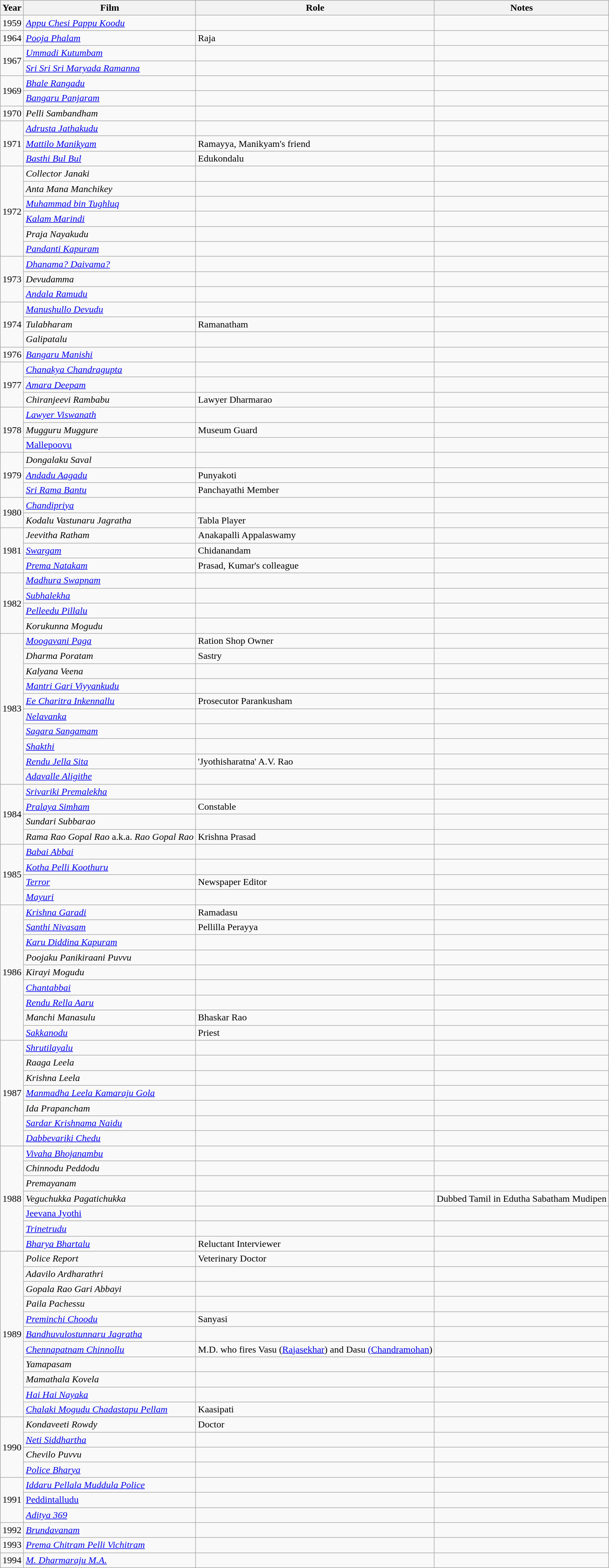<table class="wikitable sortable">
<tr>
<th>Year</th>
<th>Film</th>
<th>Role</th>
<th>Notes</th>
</tr>
<tr>
<td>1959</td>
<td><em><a href='#'>Appu Chesi Pappu Koodu</a></em></td>
<td></td>
<td></td>
</tr>
<tr>
<td>1964</td>
<td><em><a href='#'>Pooja Phalam</a></em></td>
<td>Raja</td>
<td></td>
</tr>
<tr>
<td rowspan="2">1967</td>
<td><em><a href='#'>Ummadi Kutumbam</a></em></td>
<td></td>
<td></td>
</tr>
<tr>
<td><em><a href='#'>Sri Sri Sri Maryada Ramanna</a></em></td>
<td></td>
<td></td>
</tr>
<tr>
<td rowspan="2">1969</td>
<td><em><a href='#'>Bhale Rangadu</a></em></td>
<td></td>
<td></td>
</tr>
<tr>
<td><em><a href='#'>Bangaru Panjaram</a></em></td>
<td></td>
<td></td>
</tr>
<tr>
<td>1970</td>
<td><em>Pelli Sambandham</em></td>
<td></td>
<td></td>
</tr>
<tr>
<td rowspan="3">1971</td>
<td><em><a href='#'>Adrusta Jathakudu</a></em></td>
<td></td>
<td></td>
</tr>
<tr>
<td><em><a href='#'>Mattilo Manikyam</a></em></td>
<td>Ramayya, Manikyam's friend</td>
<td></td>
</tr>
<tr>
<td><em><a href='#'>Basthi Bul Bul</a></em></td>
<td>Edukondalu</td>
<td></td>
</tr>
<tr>
<td rowspan="6">1972</td>
<td><em>Collector Janaki</em></td>
<td></td>
<td></td>
</tr>
<tr>
<td><em>Anta Mana Manchikey</em></td>
<td></td>
<td></td>
</tr>
<tr>
<td><em><a href='#'>Muhammad bin Tughluq</a></em></td>
<td></td>
<td></td>
</tr>
<tr>
<td><em><a href='#'>Kalam Marindi</a></em></td>
<td></td>
<td></td>
</tr>
<tr>
<td><em>Praja Nayakudu</em></td>
<td></td>
<td></td>
</tr>
<tr>
<td><em><a href='#'>Pandanti Kapuram</a></em></td>
<td></td>
<td></td>
</tr>
<tr>
<td rowspan="3">1973</td>
<td><em><a href='#'>Dhanama? Daivama?</a></em></td>
<td></td>
<td></td>
</tr>
<tr>
<td><em>Devudamma</em></td>
<td></td>
<td></td>
</tr>
<tr>
<td><em><a href='#'>Andala Ramudu</a></em></td>
<td></td>
<td></td>
</tr>
<tr>
<td rowspan="3">1974</td>
<td><em><a href='#'>Manushullo Devudu</a></em></td>
<td></td>
<td></td>
</tr>
<tr>
<td><em>Tulabharam</em></td>
<td>Ramanatham</td>
<td></td>
</tr>
<tr>
<td><em>Galipatalu</em></td>
<td></td>
<td></td>
</tr>
<tr>
<td>1976</td>
<td><em><a href='#'>Bangaru Manishi</a></em></td>
<td></td>
<td></td>
</tr>
<tr>
<td rowspan="3">1977</td>
<td><em><a href='#'>Chanakya Chandragupta</a></em></td>
<td></td>
<td></td>
</tr>
<tr>
<td><em><a href='#'>Amara Deepam</a></em></td>
<td></td>
<td></td>
</tr>
<tr>
<td><em>Chiranjeevi Rambabu</em></td>
<td>Lawyer Dharmarao</td>
<td></td>
</tr>
<tr>
<td rowspan="3">1978</td>
<td><em><a href='#'>Lawyer Viswanath</a></em></td>
<td></td>
<td></td>
</tr>
<tr>
<td><em>Mugguru Muggure</em></td>
<td>Museum Guard</td>
<td></td>
</tr>
<tr>
<td><a href='#'>Mallepoovu</a></td>
<td></td>
<td></td>
</tr>
<tr>
<td rowspan="3">1979</td>
<td><em>Dongalaku Saval</em></td>
<td></td>
<td></td>
</tr>
<tr>
<td><em><a href='#'>Andadu Aagadu</a></em></td>
<td>Punyakoti</td>
<td></td>
</tr>
<tr>
<td><em><a href='#'>Sri Rama Bantu</a></em></td>
<td>Panchayathi Member</td>
<td></td>
</tr>
<tr>
<td rowspan="2">1980</td>
<td><em><a href='#'>Chandipriya</a></em></td>
<td></td>
<td></td>
</tr>
<tr>
<td><em>Kodalu Vastunaru Jagratha</em></td>
<td>Tabla Player</td>
<td></td>
</tr>
<tr>
<td rowspan="3">1981</td>
<td><em>Jeevitha Ratham</em></td>
<td>Anakapalli Appalaswamy</td>
<td></td>
</tr>
<tr>
<td><em><a href='#'>Swargam</a></em></td>
<td>Chidanandam</td>
<td></td>
</tr>
<tr>
<td><em><a href='#'>Prema Natakam</a></em></td>
<td>Prasad, Kumar's colleague</td>
<td></td>
</tr>
<tr>
<td rowspan="4">1982</td>
<td><em><a href='#'>Madhura Swapnam</a></em></td>
<td></td>
<td></td>
</tr>
<tr>
<td><em><a href='#'>Subhalekha</a></em></td>
<td></td>
<td></td>
</tr>
<tr>
<td><em><a href='#'>Pelleedu Pillalu</a></em></td>
<td></td>
<td></td>
</tr>
<tr>
<td><em>Korukunna Mogudu</em></td>
<td></td>
<td></td>
</tr>
<tr>
<td rowspan="10">1983</td>
<td><em><a href='#'>Moogavani Paga</a></em></td>
<td>Ration Shop Owner</td>
<td></td>
</tr>
<tr>
<td><em>Dharma Poratam</em></td>
<td>Sastry</td>
<td></td>
</tr>
<tr>
<td><em>Kalyana Veena</em></td>
<td></td>
<td></td>
</tr>
<tr>
<td><em><a href='#'>Mantri Gari Viyyankudu</a></em></td>
<td></td>
<td></td>
</tr>
<tr>
<td><em><a href='#'>Ee Charitra Inkennallu</a></em></td>
<td>Prosecutor Parankusham</td>
<td></td>
</tr>
<tr>
<td><em><a href='#'>Nelavanka</a></em></td>
<td></td>
<td></td>
</tr>
<tr>
<td><em><a href='#'>Sagara Sangamam</a></em></td>
<td></td>
<td></td>
</tr>
<tr>
<td><em><a href='#'>Shakthi</a></em></td>
<td></td>
<td></td>
</tr>
<tr>
<td><em><a href='#'>Rendu Jella Sita</a></em></td>
<td>'Jyothisharatna' A.V. Rao</td>
<td></td>
</tr>
<tr>
<td><em><a href='#'>Adavalle Aligithe</a></em></td>
<td></td>
<td></td>
</tr>
<tr>
<td rowspan="4">1984</td>
<td><em><a href='#'>Srivariki Premalekha</a></em></td>
<td></td>
<td></td>
</tr>
<tr>
<td><em><a href='#'>Pralaya Simham</a></em></td>
<td>Constable</td>
<td></td>
</tr>
<tr>
<td><em>Sundari Subbarao</em></td>
<td></td>
<td></td>
</tr>
<tr>
<td><em>Rama Rao Gopal Rao</em> a.k.a. <em>Rao Gopal Rao</em></td>
<td>Krishna Prasad</td>
<td></td>
</tr>
<tr>
<td rowspan="4">1985</td>
<td><em><a href='#'>Babai Abbai</a></em></td>
<td></td>
<td></td>
</tr>
<tr>
<td><em><a href='#'>Kotha Pelli Koothuru</a></em></td>
<td></td>
<td></td>
</tr>
<tr>
<td><em><a href='#'>Terror</a></em> </td>
<td>Newspaper Editor</td>
<td></td>
</tr>
<tr>
<td><em><a href='#'>Mayuri</a></em></td>
<td></td>
<td></td>
</tr>
<tr>
<td rowspan="9">1986</td>
<td><em><a href='#'>Krishna Garadi</a></em></td>
<td>Ramadasu</td>
<td></td>
</tr>
<tr>
<td><em><a href='#'>Santhi Nivasam</a></em></td>
<td>Pellilla Perayya</td>
<td></td>
</tr>
<tr>
<td><em><a href='#'>Karu Diddina Kapuram</a></em></td>
<td></td>
<td></td>
</tr>
<tr>
<td><em>Poojaku Panikiraani Puvvu</em></td>
<td></td>
<td></td>
</tr>
<tr>
<td><em>Kirayi Mogudu</em></td>
<td></td>
<td></td>
</tr>
<tr>
<td><em><a href='#'>Chantabbai</a></em></td>
<td></td>
<td></td>
</tr>
<tr>
<td><em><a href='#'>Rendu Rella Aaru</a></em></td>
<td></td>
<td></td>
</tr>
<tr>
<td><em>Manchi Manasulu</em></td>
<td>Bhaskar Rao</td>
<td></td>
</tr>
<tr>
<td><em><a href='#'>Sakkanodu</a></em></td>
<td>Priest</td>
<td></td>
</tr>
<tr>
<td rowspan="7">1987</td>
<td><em><a href='#'>Shrutilayalu</a></em></td>
<td></td>
<td></td>
</tr>
<tr>
<td><em>Raaga Leela</em></td>
<td></td>
<td></td>
</tr>
<tr>
<td><em>Krishna Leela</em></td>
<td></td>
<td></td>
</tr>
<tr>
<td><em><a href='#'>Manmadha Leela Kamaraju Gola</a></em></td>
<td></td>
<td></td>
</tr>
<tr>
<td><em>Ida Prapancham</em></td>
<td></td>
<td></td>
</tr>
<tr>
<td><em><a href='#'>Sardar Krishnama Naidu</a></em></td>
<td></td>
<td></td>
</tr>
<tr>
<td><em><a href='#'>Dabbevariki Chedu</a></em></td>
<td></td>
<td></td>
</tr>
<tr>
<td rowspan="7">1988</td>
<td><em><a href='#'>Vivaha Bhojanambu</a></em></td>
<td></td>
<td></td>
</tr>
<tr>
<td><em>Chinnodu Peddodu</em></td>
<td></td>
<td></td>
</tr>
<tr>
<td><em>Premayanam</em></td>
<td></td>
<td></td>
</tr>
<tr>
<td><em>Veguchukka Pagatichukka</em></td>
<td></td>
<td>Dubbed Tamil in Edutha Sabatham Mudipen</td>
</tr>
<tr>
<td><a href='#'>Jeevana Jyothi</a></td>
<td></td>
<td></td>
</tr>
<tr>
<td><em><a href='#'>Trinetrudu</a></em></td>
<td></td>
<td></td>
</tr>
<tr>
<td><em><a href='#'>Bharya Bhartalu</a></em></td>
<td>Reluctant Interviewer</td>
<td></td>
</tr>
<tr>
<td rowspan="11">1989</td>
<td><em>Police Report</em></td>
<td>Veterinary Doctor</td>
<td></td>
</tr>
<tr>
<td><em>Adavilo Ardharathri</em></td>
<td></td>
<td></td>
</tr>
<tr>
<td><em>Gopala Rao Gari Abbayi</em></td>
<td></td>
<td></td>
</tr>
<tr>
<td><em>Paila Pachessu</em></td>
<td></td>
<td></td>
</tr>
<tr>
<td><em><a href='#'>Preminchi Choodu</a></em></td>
<td>Sanyasi</td>
<td></td>
</tr>
<tr>
<td><em><a href='#'>Bandhuvulostunnaru Jagratha</a></em></td>
<td></td>
<td></td>
</tr>
<tr>
<td><em><a href='#'>Chennapatnam Chinnollu</a></em></td>
<td>M.D. who fires Vasu (<a href='#'>Rajasekhar</a>) and Dasu <a href='#'>(Chandramohan</a>)</td>
<td></td>
</tr>
<tr>
<td><em>Yamapasam</em></td>
<td></td>
<td></td>
</tr>
<tr>
<td><em>Mamathala Kovela</em></td>
<td></td>
<td></td>
</tr>
<tr>
<td><em><a href='#'>Hai Hai Nayaka</a></em></td>
<td></td>
<td></td>
</tr>
<tr>
<td><em><a href='#'>Chalaki Mogudu Chadastapu Pellam</a></em></td>
<td>Kaasipati</td>
<td></td>
</tr>
<tr>
<td rowspan="4">1990</td>
<td><em>Kondaveeti Rowdy</em></td>
<td>Doctor</td>
<td></td>
</tr>
<tr>
<td><em><a href='#'>Neti Siddhartha</a></em></td>
<td></td>
<td></td>
</tr>
<tr>
<td><em>Chevilo Puvvu</em></td>
<td></td>
<td></td>
</tr>
<tr>
<td><em><a href='#'>Police Bharya</a></em></td>
<td></td>
<td></td>
</tr>
<tr>
<td rowspan="3">1991</td>
<td><em><a href='#'>Iddaru Pellala Muddula Police</a></em></td>
<td></td>
<td></td>
</tr>
<tr>
<td><a href='#'>Peddintalludu</a></td>
<td></td>
<td></td>
</tr>
<tr>
<td><em><a href='#'>Aditya 369</a></em></td>
<td></td>
<td></td>
</tr>
<tr>
<td>1992</td>
<td><em><a href='#'>Brundavanam</a></em></td>
<td></td>
<td></td>
</tr>
<tr>
<td>1993</td>
<td><em><a href='#'>Prema Chitram Pelli Vichitram</a></em></td>
<td></td>
<td></td>
</tr>
<tr>
<td>1994</td>
<td><em><a href='#'>M. Dharmaraju M.A.</a></em></td>
<td></td>
<td></td>
</tr>
</table>
